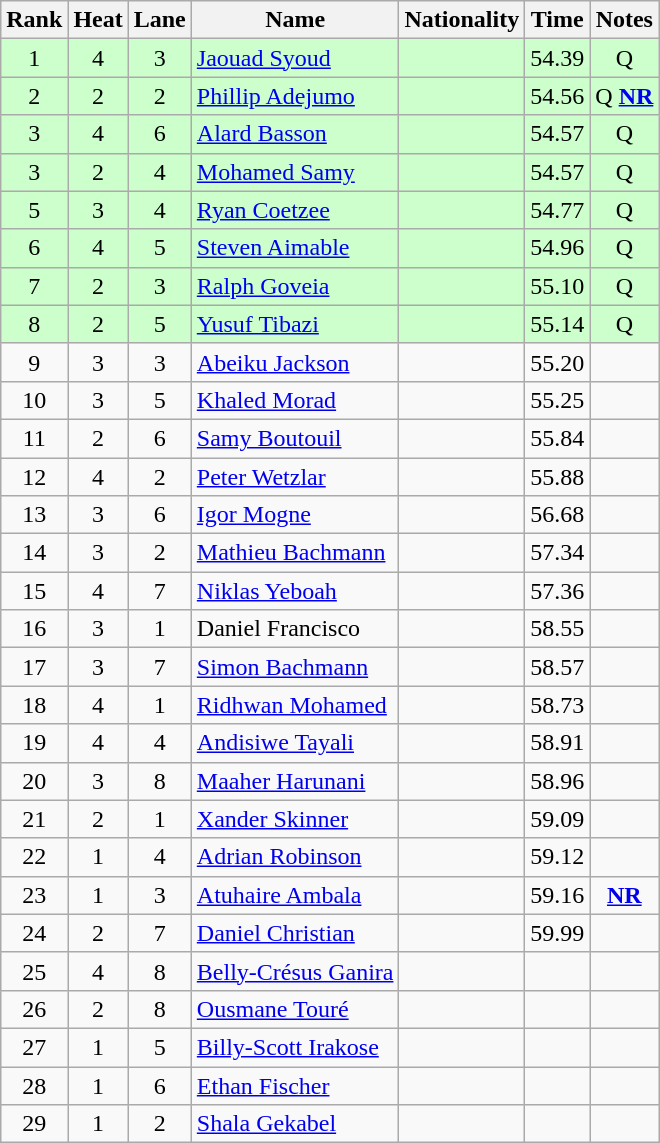<table class="wikitable sortable" style="text-align:center">
<tr>
<th>Rank</th>
<th>Heat</th>
<th>Lane</th>
<th>Name</th>
<th>Nationality</th>
<th>Time</th>
<th>Notes</th>
</tr>
<tr bgcolor=ccffcc>
<td>1</td>
<td>4</td>
<td>3</td>
<td align=left><a href='#'>Jaouad Syoud</a></td>
<td align=left></td>
<td>54.39</td>
<td>Q</td>
</tr>
<tr bgcolor=ccffcc>
<td>2</td>
<td>2</td>
<td>2</td>
<td align=left><a href='#'>Phillip Adejumo</a></td>
<td align=left></td>
<td>54.56</td>
<td>Q <strong><a href='#'>NR</a></strong></td>
</tr>
<tr bgcolor=ccffcc>
<td>3</td>
<td>4</td>
<td>6</td>
<td align=left><a href='#'>Alard Basson</a></td>
<td align=left></td>
<td>54.57</td>
<td>Q</td>
</tr>
<tr bgcolor=ccffcc>
<td>3</td>
<td>2</td>
<td>4</td>
<td align=left><a href='#'>Mohamed Samy</a></td>
<td align=left></td>
<td>54.57</td>
<td>Q</td>
</tr>
<tr bgcolor=ccffcc>
<td>5</td>
<td>3</td>
<td>4</td>
<td align=left><a href='#'>Ryan Coetzee</a></td>
<td align=left></td>
<td>54.77</td>
<td>Q</td>
</tr>
<tr bgcolor=ccffcc>
<td>6</td>
<td>4</td>
<td>5</td>
<td align=left><a href='#'>Steven Aimable</a></td>
<td align=left></td>
<td>54.96</td>
<td>Q</td>
</tr>
<tr bgcolor=ccffcc>
<td>7</td>
<td>2</td>
<td>3</td>
<td align=left><a href='#'>Ralph Goveia</a></td>
<td align=left></td>
<td>55.10</td>
<td>Q</td>
</tr>
<tr bgcolor=ccffcc>
<td>8</td>
<td>2</td>
<td>5</td>
<td align=left><a href='#'>Yusuf Tibazi</a></td>
<td align=left></td>
<td>55.14</td>
<td>Q</td>
</tr>
<tr>
<td>9</td>
<td>3</td>
<td>3</td>
<td align=left><a href='#'>Abeiku Jackson</a></td>
<td align=left></td>
<td>55.20</td>
<td></td>
</tr>
<tr>
<td>10</td>
<td>3</td>
<td>5</td>
<td align=left><a href='#'>Khaled Morad</a></td>
<td align=left></td>
<td>55.25</td>
<td></td>
</tr>
<tr>
<td>11</td>
<td>2</td>
<td>6</td>
<td align=left><a href='#'>Samy Boutouil</a></td>
<td align=left></td>
<td>55.84</td>
<td></td>
</tr>
<tr>
<td>12</td>
<td>4</td>
<td>2</td>
<td align=left><a href='#'>Peter Wetzlar</a></td>
<td align=left></td>
<td>55.88</td>
<td></td>
</tr>
<tr>
<td>13</td>
<td>3</td>
<td>6</td>
<td align=left><a href='#'>Igor Mogne</a></td>
<td align=left></td>
<td>56.68</td>
<td></td>
</tr>
<tr>
<td>14</td>
<td>3</td>
<td>2</td>
<td align=left><a href='#'>Mathieu Bachmann</a></td>
<td align=left></td>
<td>57.34</td>
<td></td>
</tr>
<tr>
<td>15</td>
<td>4</td>
<td>7</td>
<td align=left><a href='#'>Niklas Yeboah</a></td>
<td align=left></td>
<td>57.36</td>
<td></td>
</tr>
<tr>
<td>16</td>
<td>3</td>
<td>1</td>
<td align=left>Daniel Francisco</td>
<td align=left></td>
<td>58.55</td>
<td></td>
</tr>
<tr>
<td>17</td>
<td>3</td>
<td>7</td>
<td align=left><a href='#'>Simon Bachmann</a></td>
<td align=left></td>
<td>58.57</td>
<td></td>
</tr>
<tr>
<td>18</td>
<td>4</td>
<td>1</td>
<td align=left><a href='#'>Ridhwan Mohamed</a></td>
<td align=left></td>
<td>58.73</td>
<td></td>
</tr>
<tr>
<td>19</td>
<td>4</td>
<td>4</td>
<td align=left><a href='#'>Andisiwe Tayali</a></td>
<td align=left></td>
<td>58.91</td>
<td></td>
</tr>
<tr>
<td>20</td>
<td>3</td>
<td>8</td>
<td align=left><a href='#'>Maaher Harunani</a></td>
<td align=left></td>
<td>58.96</td>
<td></td>
</tr>
<tr>
<td>21</td>
<td>2</td>
<td>1</td>
<td align=left><a href='#'>Xander Skinner</a></td>
<td align=left></td>
<td>59.09</td>
<td></td>
</tr>
<tr>
<td>22</td>
<td>1</td>
<td>4</td>
<td align=left><a href='#'>Adrian Robinson</a></td>
<td align=left></td>
<td>59.12</td>
<td></td>
</tr>
<tr>
<td>23</td>
<td>1</td>
<td>3</td>
<td align=left><a href='#'>Atuhaire Ambala</a></td>
<td align=left></td>
<td>59.16</td>
<td><strong><a href='#'>NR</a></strong></td>
</tr>
<tr>
<td>24</td>
<td>2</td>
<td>7</td>
<td align=left><a href='#'>Daniel Christian</a></td>
<td align=left></td>
<td>59.99</td>
<td></td>
</tr>
<tr>
<td>25</td>
<td>4</td>
<td>8</td>
<td align=left><a href='#'>Belly-Crésus Ganira</a></td>
<td align=left></td>
<td></td>
<td></td>
</tr>
<tr>
<td>26</td>
<td>2</td>
<td>8</td>
<td align=left><a href='#'>Ousmane Touré</a></td>
<td align=left></td>
<td></td>
<td></td>
</tr>
<tr>
<td>27</td>
<td>1</td>
<td>5</td>
<td align=left><a href='#'>Billy-Scott Irakose</a></td>
<td align=left></td>
<td></td>
<td></td>
</tr>
<tr>
<td>28</td>
<td>1</td>
<td>6</td>
<td align=left><a href='#'>Ethan Fischer</a></td>
<td align=left></td>
<td></td>
<td></td>
</tr>
<tr>
<td>29</td>
<td>1</td>
<td>2</td>
<td align=left><a href='#'>Shala Gekabel</a></td>
<td align=left></td>
<td></td>
<td></td>
</tr>
</table>
